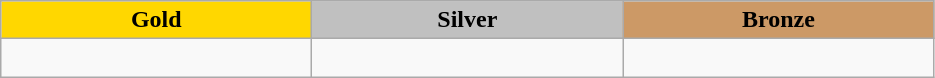<table class="wikitable" style="text-align:left">
<tr align="center">
<td width=200 bgcolor=gold><strong>Gold</strong></td>
<td width=200 bgcolor=silver><strong>Silver</strong></td>
<td width=200 bgcolor=CC9966><strong>Bronze</strong></td>
</tr>
<tr>
<td></td>
<td></td>
<td><br></td>
</tr>
</table>
